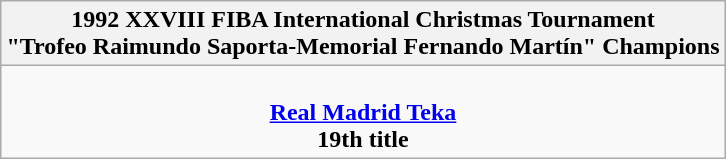<table class=wikitable style="text-align:center; margin:auto">
<tr>
<th>1992 XXVIII FIBA International Christmas Tournament<br>"Trofeo Raimundo Saporta-Memorial Fernando Martín" Champions</th>
</tr>
<tr>
<td><br><strong><a href='#'>Real Madrid Teka</a></strong><br><strong>19th title</strong></td>
</tr>
</table>
